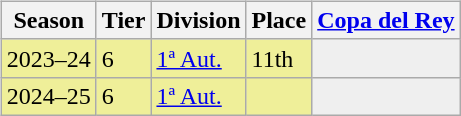<table>
<tr>
<td valign="top" width=0%><br><table class="wikitable">
<tr style="background:#f0f6fa;">
<th>Season</th>
<th>Tier</th>
<th>Division</th>
<th>Place</th>
<th><a href='#'>Copa del Rey</a></th>
</tr>
<tr>
<td style="background:#EFEF99;">2023–24</td>
<td style="background:#EFEF99;">6</td>
<td style="background:#EFEF99;"><a href='#'>1ª Aut.</a></td>
<td style="background:#EFEF99;">11th</td>
<td style="background:#efefef;"></td>
</tr>
<tr>
<td style="background:#EFEF99;">2024–25</td>
<td style="background:#EFEF99;">6</td>
<td style="background:#EFEF99;"><a href='#'>1ª Aut.</a></td>
<td style="background:#EFEF99;"></td>
<td style="background:#efefef;"></td>
</tr>
</table>
</td>
</tr>
</table>
